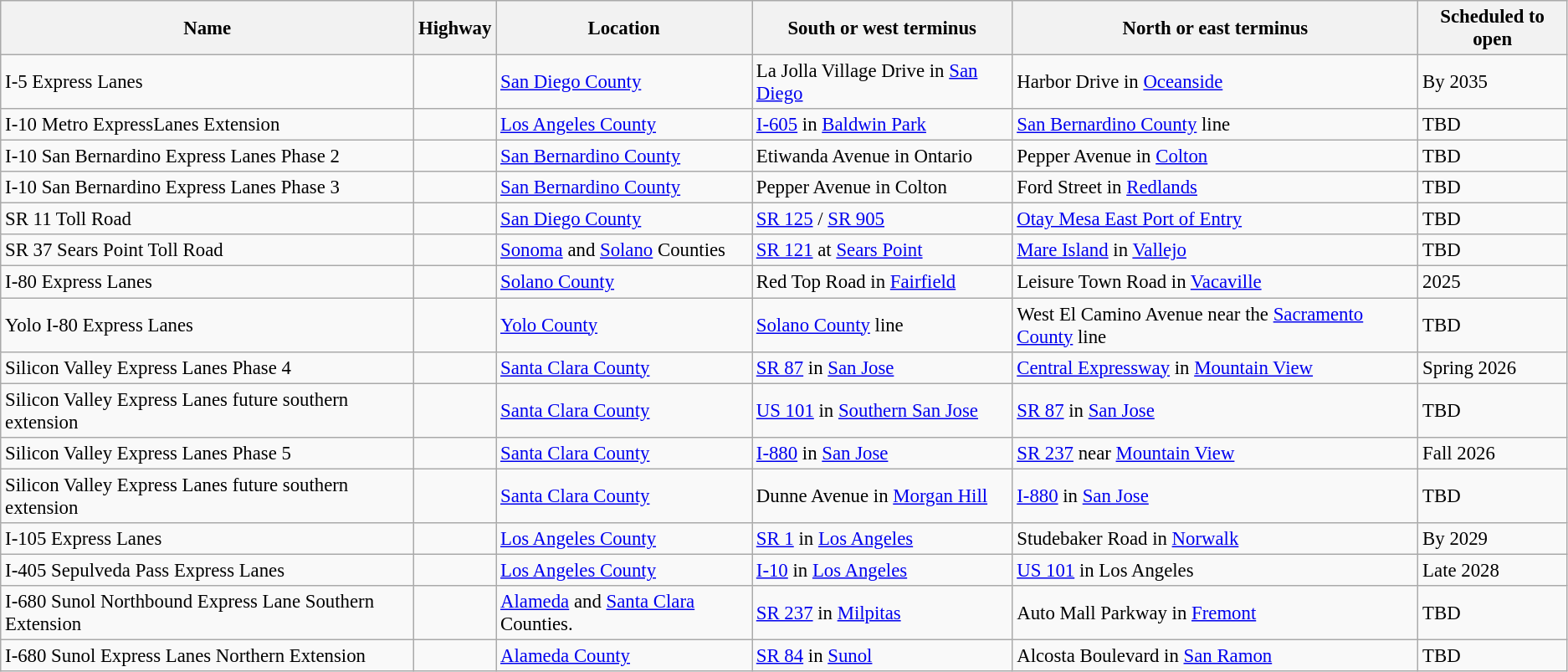<table class="wikitable" style="font-size:95%">
<tr>
<th>Name</th>
<th>Highway</th>
<th>Location</th>
<th>South or west terminus</th>
<th>North or east terminus</th>
<th>Scheduled to open</th>
</tr>
<tr>
<td>I-5 Express Lanes</td>
<td></td>
<td><a href='#'>San Diego County</a></td>
<td>La Jolla Village Drive in <a href='#'>San Diego</a></td>
<td>Harbor Drive in <a href='#'>Oceanside</a></td>
<td>By 2035</td>
</tr>
<tr>
<td>I-10 Metro ExpressLanes Extension</td>
<td></td>
<td><a href='#'>Los Angeles County</a></td>
<td><a href='#'>I-605</a> in <a href='#'>Baldwin Park</a></td>
<td><a href='#'>San Bernardino County</a> line</td>
<td>TBD</td>
</tr>
<tr>
<td>I-10 San Bernardino Express Lanes Phase 2</td>
<td></td>
<td><a href='#'>San Bernardino County</a></td>
<td>Etiwanda Avenue in Ontario</td>
<td>Pepper Avenue in <a href='#'>Colton</a></td>
<td>TBD</td>
</tr>
<tr>
<td>I-10 San Bernardino Express Lanes Phase 3</td>
<td></td>
<td><a href='#'>San Bernardino County</a></td>
<td>Pepper Avenue in Colton</td>
<td>Ford Street in <a href='#'>Redlands</a></td>
<td>TBD</td>
</tr>
<tr>
<td>SR 11 Toll Road</td>
<td></td>
<td><a href='#'>San Diego County</a></td>
<td><a href='#'>SR 125</a> / <a href='#'>SR 905</a></td>
<td><a href='#'>Otay Mesa East Port of Entry</a></td>
<td>TBD</td>
</tr>
<tr>
<td>SR 37 Sears Point Toll Road</td>
<td></td>
<td><a href='#'>Sonoma</a> and <a href='#'>Solano</a> Counties</td>
<td><a href='#'>SR 121</a> at <a href='#'>Sears Point</a></td>
<td><a href='#'>Mare Island</a> in <a href='#'>Vallejo</a></td>
<td>TBD</td>
</tr>
<tr>
<td>I-80 Express Lanes</td>
<td></td>
<td><a href='#'>Solano County</a></td>
<td>Red Top Road in <a href='#'>Fairfield</a></td>
<td>Leisure Town Road in <a href='#'>Vacaville</a></td>
<td>2025</td>
</tr>
<tr>
<td>Yolo I-80 Express Lanes</td>
<td></td>
<td><a href='#'>Yolo County</a></td>
<td><a href='#'>Solano County</a> line</td>
<td>West El Camino Avenue near the <a href='#'>Sacramento County</a> line</td>
<td>TBD</td>
</tr>
<tr>
<td>Silicon Valley Express Lanes Phase 4</td>
<td></td>
<td><a href='#'>Santa Clara County</a></td>
<td><a href='#'>SR 87</a> in <a href='#'>San Jose</a></td>
<td><a href='#'>Central Expressway</a> in <a href='#'>Mountain View</a></td>
<td>Spring 2026</td>
</tr>
<tr>
<td>Silicon Valley Express Lanes future southern extension</td>
<td></td>
<td><a href='#'>Santa Clara County</a></td>
<td><a href='#'>US 101</a> in <a href='#'>Southern San Jose</a></td>
<td><a href='#'>SR 87</a> in <a href='#'>San Jose</a></td>
<td>TBD</td>
</tr>
<tr>
<td>Silicon Valley Express Lanes Phase 5</td>
<td></td>
<td><a href='#'>Santa Clara County</a></td>
<td><a href='#'>I-880</a> in <a href='#'>San Jose</a></td>
<td><a href='#'>SR 237</a> near <a href='#'>Mountain View</a></td>
<td>Fall 2026</td>
</tr>
<tr>
<td>Silicon Valley Express Lanes future southern extension</td>
<td></td>
<td><a href='#'>Santa Clara County</a></td>
<td>Dunne Avenue in <a href='#'>Morgan Hill</a></td>
<td><a href='#'>I-880</a> in <a href='#'>San Jose</a></td>
<td>TBD</td>
</tr>
<tr>
<td>I-105 Express Lanes</td>
<td></td>
<td><a href='#'>Los Angeles County</a></td>
<td><a href='#'>SR 1</a> in <a href='#'>Los Angeles</a></td>
<td>Studebaker Road in <a href='#'>Norwalk</a></td>
<td>By 2029</td>
</tr>
<tr>
<td>I-405 Sepulveda Pass Express Lanes</td>
<td></td>
<td><a href='#'>Los Angeles County</a></td>
<td><a href='#'>I-10</a> in <a href='#'>Los Angeles</a></td>
<td><a href='#'>US 101</a> in Los Angeles</td>
<td>Late 2028</td>
</tr>
<tr>
<td>I-680 Sunol Northbound Express Lane Southern Extension</td>
<td></td>
<td><a href='#'>Alameda</a> and <a href='#'>Santa Clara</a> Counties.</td>
<td><a href='#'>SR 237</a> in <a href='#'>Milpitas</a></td>
<td>Auto Mall Parkway in <a href='#'>Fremont</a></td>
<td>TBD</td>
</tr>
<tr>
<td>I-680 Sunol Express Lanes Northern Extension</td>
<td></td>
<td><a href='#'>Alameda County</a></td>
<td><a href='#'>SR 84</a> in <a href='#'>Sunol</a></td>
<td>Alcosta Boulevard in <a href='#'>San Ramon</a></td>
<td>TBD</td>
</tr>
</table>
